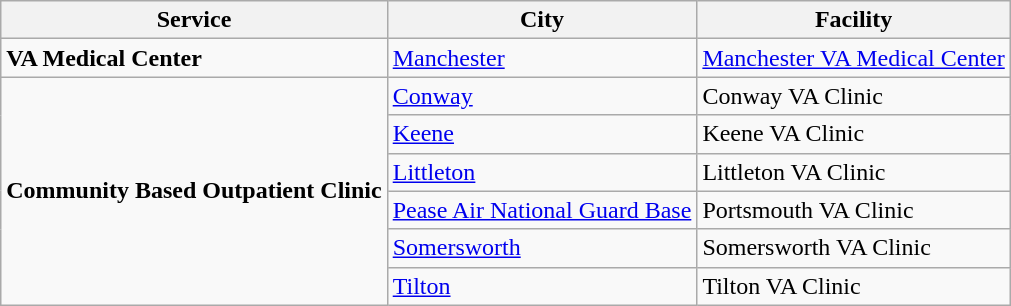<table class="wikitable">
<tr>
<th>Service</th>
<th>City</th>
<th>Facility</th>
</tr>
<tr>
<td><strong>VA Medical Center</strong></td>
<td><a href='#'>Manchester</a></td>
<td><a href='#'>Manchester VA Medical Center</a></td>
</tr>
<tr>
<td rowspan=6><strong>Community Based Outpatient Clinic</strong></td>
<td><a href='#'>Conway</a></td>
<td>Conway VA Clinic</td>
</tr>
<tr>
<td><a href='#'>Keene</a></td>
<td>Keene VA Clinic</td>
</tr>
<tr>
<td><a href='#'>Littleton</a></td>
<td>Littleton VA Clinic</td>
</tr>
<tr>
<td><a href='#'>Pease Air National Guard Base</a></td>
<td>Portsmouth VA Clinic</td>
</tr>
<tr>
<td><a href='#'>Somersworth</a></td>
<td>Somersworth VA Clinic</td>
</tr>
<tr>
<td><a href='#'>Tilton</a></td>
<td>Tilton VA Clinic</td>
</tr>
</table>
